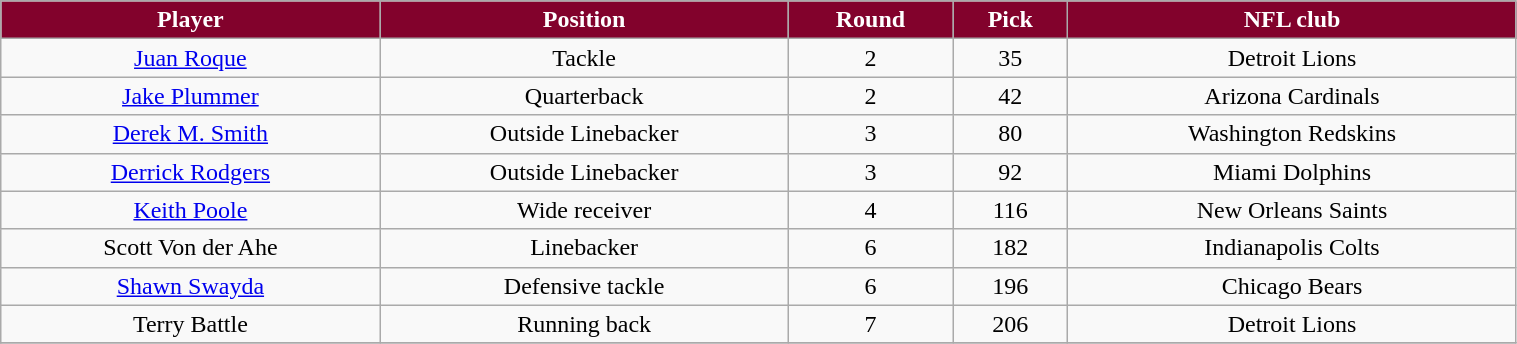<table class="wikitable" width="80%">
<tr align="center" style="background:#82022c;color:#FFFFFF;">
<td><strong>Player</strong></td>
<td><strong>Position</strong></td>
<td><strong>Round</strong></td>
<td><strong>Pick</strong></td>
<td><strong>NFL club</strong></td>
</tr>
<tr align="center" bgcolor="">
<td><a href='#'>Juan Roque</a></td>
<td>Tackle</td>
<td>2</td>
<td>35</td>
<td>Detroit Lions</td>
</tr>
<tr align="center" bgcolor="">
<td><a href='#'>Jake Plummer</a></td>
<td>Quarterback</td>
<td>2</td>
<td>42</td>
<td>Arizona Cardinals</td>
</tr>
<tr align="center" bgcolor="">
<td><a href='#'>Derek M. Smith</a></td>
<td>Outside Linebacker</td>
<td>3</td>
<td>80</td>
<td>Washington Redskins</td>
</tr>
<tr align="center" bgcolor="">
<td><a href='#'>Derrick Rodgers</a></td>
<td>Outside Linebacker</td>
<td>3</td>
<td>92</td>
<td>Miami Dolphins</td>
</tr>
<tr align="center" bgcolor="">
<td><a href='#'>Keith Poole</a></td>
<td>Wide receiver</td>
<td>4</td>
<td>116</td>
<td>New Orleans Saints</td>
</tr>
<tr align="center" bgcolor="">
<td>Scott Von der Ahe</td>
<td>Linebacker</td>
<td>6</td>
<td>182</td>
<td>Indianapolis Colts</td>
</tr>
<tr align="center" bgcolor="">
<td><a href='#'>Shawn Swayda</a></td>
<td>Defensive tackle</td>
<td>6</td>
<td>196</td>
<td>Chicago Bears</td>
</tr>
<tr align="center" bgcolor="">
<td>Terry Battle</td>
<td>Running back</td>
<td>7</td>
<td>206</td>
<td>Detroit Lions</td>
</tr>
<tr align="center" bgcolor="">
</tr>
</table>
